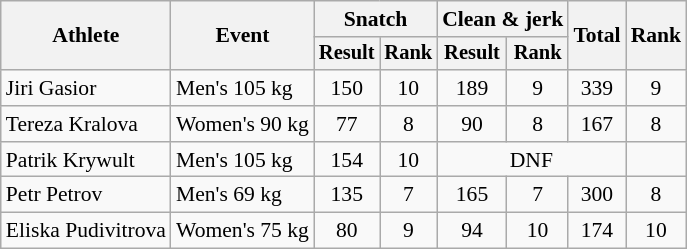<table class="wikitable" style="font-size:90%">
<tr>
<th rowspan="2">Athlete</th>
<th rowspan="2">Event</th>
<th colspan="2">Snatch</th>
<th colspan="2">Clean & jerk</th>
<th rowspan="2">Total</th>
<th rowspan="2">Rank</th>
</tr>
<tr style="font-size:95%">
<th>Result</th>
<th>Rank</th>
<th>Result</th>
<th>Rank</th>
</tr>
<tr align=center>
<td align=left>Jiri Gasior</td>
<td align=left>Men's 105 kg</td>
<td>150</td>
<td>10</td>
<td>189</td>
<td>9</td>
<td>339</td>
<td>9</td>
</tr>
<tr align=center>
<td align=left>Tereza Kralova</td>
<td align=left>Women's 90 kg</td>
<td>77</td>
<td>8</td>
<td>90</td>
<td>8</td>
<td>167</td>
<td>8</td>
</tr>
<tr align=center>
<td align=left>Patrik Krywult</td>
<td align=left>Men's 105 kg</td>
<td>154</td>
<td>10</td>
<td colspan=3>DNF</td>
<td></td>
</tr>
<tr align=center>
<td align=left>Petr Petrov</td>
<td align=left>Men's 69 kg</td>
<td>135</td>
<td>7</td>
<td>165</td>
<td>7</td>
<td>300</td>
<td>8</td>
</tr>
<tr align=center>
<td align=left>Eliska Pudivitrova</td>
<td align=left>Women's 75 kg</td>
<td>80</td>
<td>9</td>
<td>94</td>
<td>10</td>
<td>174</td>
<td>10</td>
</tr>
</table>
